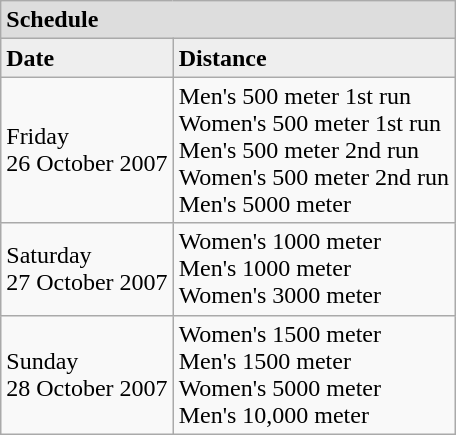<table class="wikitable">
<tr align=left bgcolor=#DDDDDD>
<td colspan=3><strong>Schedule</strong></td>
</tr>
<tr align=left bgcolor=#EEEEEE>
<td><strong>Date</strong></td>
<td><strong>Distance</strong></td>
</tr>
<tr>
<td>Friday<br>26 October 2007</td>
<td>Men's 500 meter 1st run<br>Women's 500 meter 1st run<br>Men's 500 meter 2nd run<br>Women's 500 meter 2nd run<br>Men's 5000 meter</td>
</tr>
<tr>
<td>Saturday<br>27 October 2007</td>
<td>Women's 1000 meter<br>Men's 1000 meter<br>Women's 3000 meter</td>
</tr>
<tr>
<td>Sunday<br>28 October 2007</td>
<td>Women's 1500 meter<br>Men's 1500 meter<br>Women's 5000 meter<br>Men's 10,000 meter</td>
</tr>
</table>
